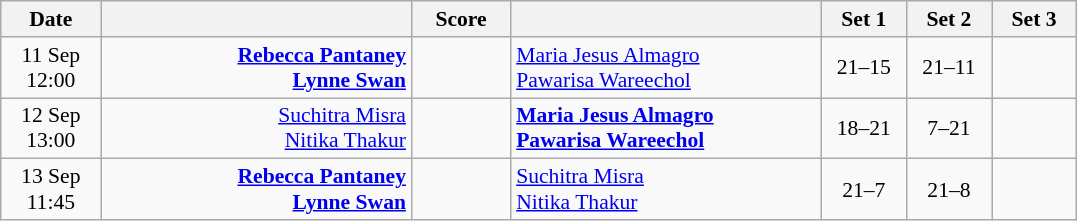<table class="wikitable" style="text-align: center; font-size:90%">
<tr>
<th width="60">Date</th>
<th align="right" width="200"></th>
<th width="60">Score</th>
<th align="left" width="200"></th>
<th width="50">Set 1</th>
<th width="50">Set 2</th>
<th width="50">Set 3</th>
</tr>
<tr>
<td>11 Sep<br>12:00</td>
<td align="right"><strong><a href='#'>Rebecca Pantaney</a> <br><a href='#'>Lynne Swan</a> </strong></td>
<td align="center"></td>
<td align="left"> <a href='#'>Maria Jesus Almagro</a><br> <a href='#'>Pawarisa Wareechol</a></td>
<td>21–15</td>
<td>21–11</td>
<td></td>
</tr>
<tr>
<td>12 Sep<br>13:00</td>
<td align="right"><a href='#'>Suchitra Misra</a> <br><a href='#'>Nitika Thakur</a> </td>
<td align="center"></td>
<td align="left"><strong> <a href='#'>Maria Jesus Almagro</a><br> <a href='#'>Pawarisa Wareechol</a></strong></td>
<td>18–21</td>
<td>7–21</td>
<td></td>
</tr>
<tr>
<td>13 Sep<br>11:45</td>
<td align="right"><strong><a href='#'>Rebecca Pantaney</a> <br><a href='#'>Lynne Swan</a> </strong></td>
<td align="center"></td>
<td align="left"> <a href='#'>Suchitra Misra</a><br> <a href='#'>Nitika Thakur</a></td>
<td>21–7</td>
<td>21–8</td>
<td></td>
</tr>
</table>
